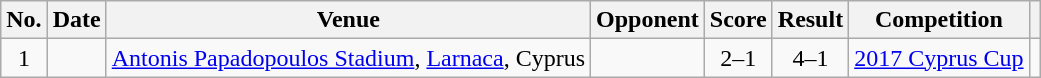<table class="wikitable sortable">
<tr>
<th scope="col">No.</th>
<th scope="col">Date</th>
<th scope="col">Venue</th>
<th scope="col">Opponent</th>
<th scope="col">Score</th>
<th scope="col">Result</th>
<th scope="col">Competition</th>
<th scope="col" class="unsortable"></th>
</tr>
<tr>
<td style="text-align:center">1</td>
<td></td>
<td><a href='#'>Antonis Papadopoulos Stadium</a>, <a href='#'>Larnaca</a>, Cyprus</td>
<td></td>
<td style="text-align:center">2–1</td>
<td style="text-align:center">4–1</td>
<td><a href='#'>2017 Cyprus Cup</a></td>
<td></td>
</tr>
</table>
